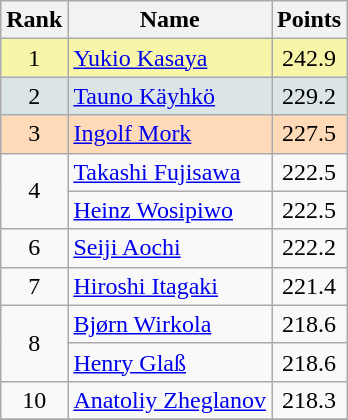<table class="wikitable sortable">
<tr>
<th align=Center>Rank</th>
<th>Name</th>
<th>Points</th>
</tr>
<tr style="background:#F7F6A8">
<td align=center>1</td>
<td> <a href='#'>Yukio Kasaya</a></td>
<td align=center>242.9</td>
</tr>
<tr style="background: #DCE5E5;">
<td align=center>2</td>
<td> <a href='#'>Tauno Käyhkö</a></td>
<td align=center>229.2</td>
</tr>
<tr style="background: #FFDAB9;">
<td align=center>3</td>
<td> <a href='#'>Ingolf Mork</a></td>
<td align=center>227.5</td>
</tr>
<tr>
<td rowspan=2 align=center>4</td>
<td> <a href='#'>Takashi Fujisawa</a></td>
<td align=center>222.5</td>
</tr>
<tr>
<td> <a href='#'>Heinz Wosipiwo</a></td>
<td align=center>222.5</td>
</tr>
<tr>
<td align=center>6</td>
<td> <a href='#'>Seiji Aochi</a></td>
<td align=center>222.2</td>
</tr>
<tr>
<td align=center>7</td>
<td> <a href='#'>Hiroshi Itagaki</a></td>
<td align=center>221.4</td>
</tr>
<tr>
<td rowspan=2 align=center>8</td>
<td> <a href='#'>Bjørn Wirkola</a></td>
<td align=center>218.6</td>
</tr>
<tr>
<td> <a href='#'>Henry Glaß</a></td>
<td align=center>218.6</td>
</tr>
<tr>
<td align=center>10</td>
<td> <a href='#'>Anatoliy Zheglanov</a></td>
<td align=center>218.3</td>
</tr>
<tr>
</tr>
</table>
